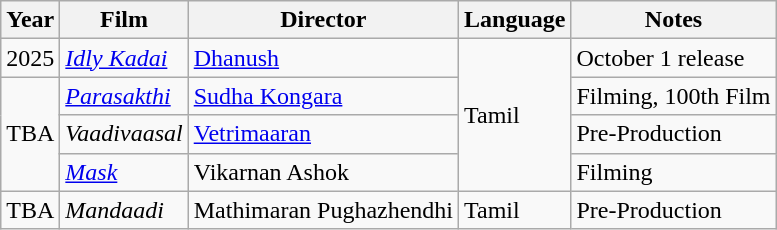<table class="wikitable">
<tr>
<th>Year</th>
<th>Film</th>
<th>Director</th>
<th>Language</th>
<th>Notes</th>
</tr>
<tr>
<td>2025</td>
<td><em><a href='#'>Idly Kadai</a></em></td>
<td><a href='#'>Dhanush</a></td>
<td rowspan="4">Tamil</td>
<td>October 1 release</td>
</tr>
<tr>
<td rowspan="3">TBA</td>
<td><em><a href='#'>Parasakthi</a></em></td>
<td><a href='#'>Sudha Kongara</a></td>
<td>Filming, 100th Film</td>
</tr>
<tr>
<td><em>Vaadivaasal</em></td>
<td><a href='#'>Vetrimaaran</a></td>
<td>Pre-Production</td>
</tr>
<tr>
<td><a href='#'><em>Mask</em></a></td>
<td>Vikarnan Ashok</td>
<td>Filming</td>
</tr>
<tr>
<td>TBA</td>
<td><em>Mandaadi</em></td>
<td>Mathimaran Pughazhendhi</td>
<td>Tamil</td>
<td>Pre-Production</td>
</tr>
</table>
